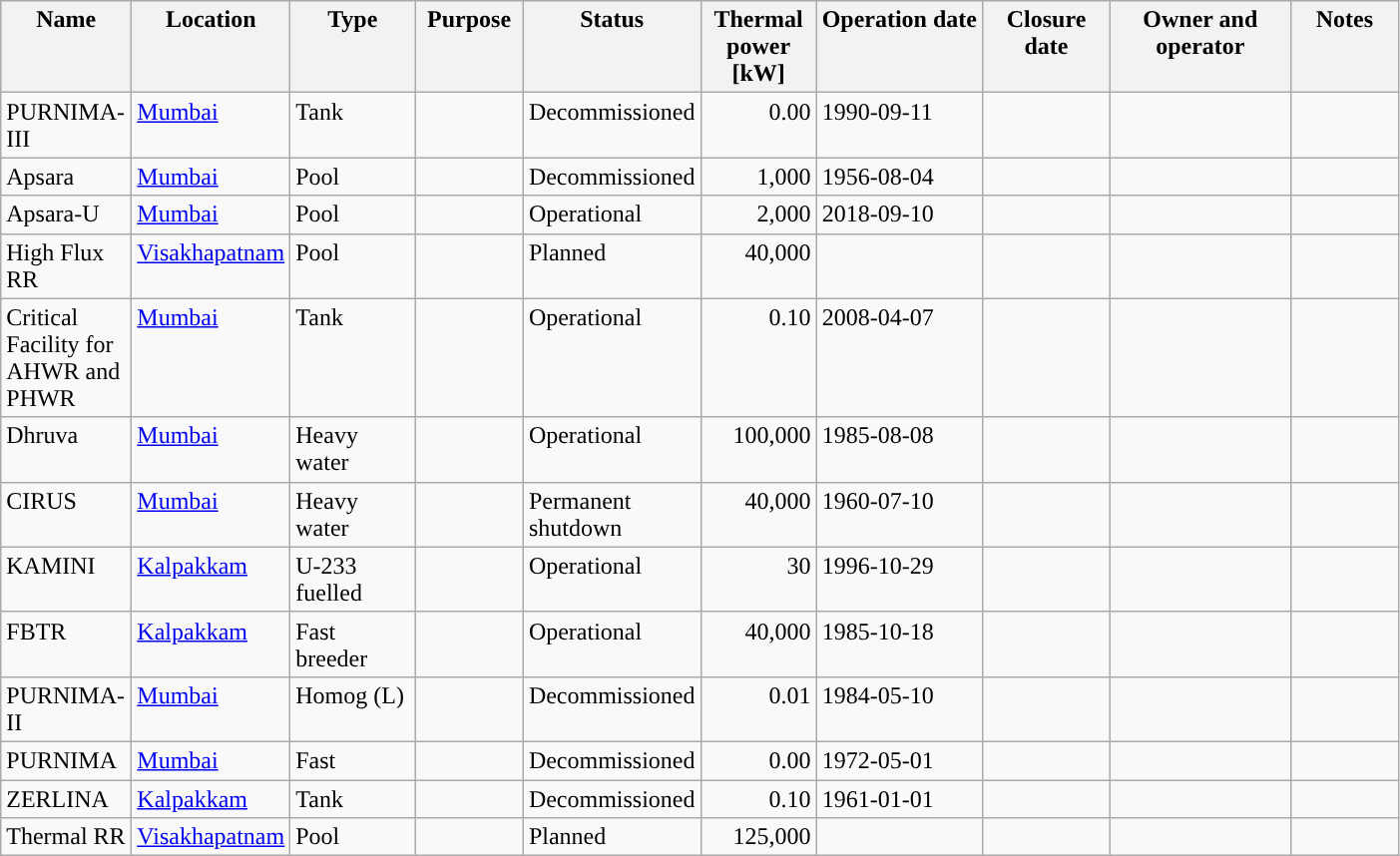<table class="wikitable" >
<tr valign="top">
<th width="80">Name</th>
<th width="65">Location</th>
<th width="76">Type</th>
<th width="65">Purpose</th>
<th width="91">Status</th>
<th width="70“">Thermal power [kW]</th>
<th width=„67“>Operation date</th>
<th width="78“">Closure date</th>
<th width="113“">Owner and operator</th>
<th width="65">Notes</th>
</tr>
<tr valign="top">
<td>PURNIMA-III</td>
<td><a href='#'>Mumbai</a></td>
<td>Tank</td>
<td></td>
<td>Decommissioned</td>
<td align="right">0.00</td>
<td>1990-09-11</td>
<td></td>
<td></td>
<td></td>
</tr>
<tr valign="top">
<td>Apsara</td>
<td><a href='#'>Mumbai</a></td>
<td>Pool</td>
<td></td>
<td>Decommissioned</td>
<td align="right">1,000</td>
<td>1956-08-04</td>
<td></td>
<td></td>
<td></td>
</tr>
<tr valign="top">
<td>Apsara-U</td>
<td><a href='#'>Mumbai</a></td>
<td>Pool</td>
<td></td>
<td>Operational</td>
<td align="right">2,000</td>
<td>2018-09-10</td>
<td></td>
<td></td>
<td></td>
</tr>
<tr valign="top">
<td>High Flux RR</td>
<td><a href='#'>Visakhapatnam</a></td>
<td>Pool</td>
<td></td>
<td>Planned</td>
<td align="right">40,000</td>
<td> </td>
<td></td>
<td></td>
<td></td>
</tr>
<tr valign="top">
<td>Critical Facility for AHWR and PHWR</td>
<td><a href='#'>Mumbai</a></td>
<td>Tank</td>
<td></td>
<td>Operational</td>
<td align="right">0.10</td>
<td>2008-04-07</td>
<td></td>
<td></td>
<td></td>
</tr>
<tr valign="top">
<td>Dhruva</td>
<td><a href='#'>Mumbai</a></td>
<td>Heavy water</td>
<td></td>
<td>Operational</td>
<td align="right">100,000</td>
<td>1985-08-08</td>
<td></td>
<td></td>
<td></td>
</tr>
<tr valign="top">
<td>CIRUS</td>
<td><a href='#'>Mumbai</a></td>
<td>Heavy water</td>
<td></td>
<td>Permanent shutdown</td>
<td align="right">40,000</td>
<td>1960-07-10</td>
<td></td>
<td></td>
<td></td>
</tr>
<tr valign="top">
<td>KAMINI</td>
<td><a href='#'>Kalpakkam</a></td>
<td>U-233 fuelled</td>
<td></td>
<td>Operational</td>
<td align="right">30</td>
<td>1996-10-29</td>
<td></td>
<td></td>
<td></td>
</tr>
<tr valign="top">
<td>FBTR</td>
<td><a href='#'>Kalpakkam</a></td>
<td>Fast breeder</td>
<td></td>
<td>Operational</td>
<td align="right">40,000</td>
<td>1985-10-18</td>
<td></td>
<td></td>
<td></td>
</tr>
<tr valign="top">
<td>PURNIMA-II</td>
<td><a href='#'>Mumbai</a></td>
<td>Homog (L)</td>
<td></td>
<td>Decommissioned</td>
<td align="right">0.01</td>
<td>1984-05-10</td>
<td></td>
<td></td>
<td></td>
</tr>
<tr valign="top">
<td>PURNIMA</td>
<td><a href='#'>Mumbai</a></td>
<td>Fast</td>
<td></td>
<td>Decommissioned</td>
<td align="right">0.00</td>
<td>1972-05-01</td>
<td></td>
<td></td>
<td></td>
</tr>
<tr valign="top">
<td>ZERLINA</td>
<td><a href='#'>Kalpakkam</a></td>
<td>Tank</td>
<td></td>
<td>Decommissioned</td>
<td align="right">0.10</td>
<td>1961-01-01</td>
<td></td>
<td></td>
<td></td>
</tr>
<tr valign="top">
<td>Thermal RR</td>
<td><a href='#'>Visakhapatnam</a></td>
<td>Pool</td>
<td></td>
<td>Planned</td>
<td align="right">125,000</td>
<td> </td>
<td></td>
<td></td>
<td></td>
</tr>
</table>
